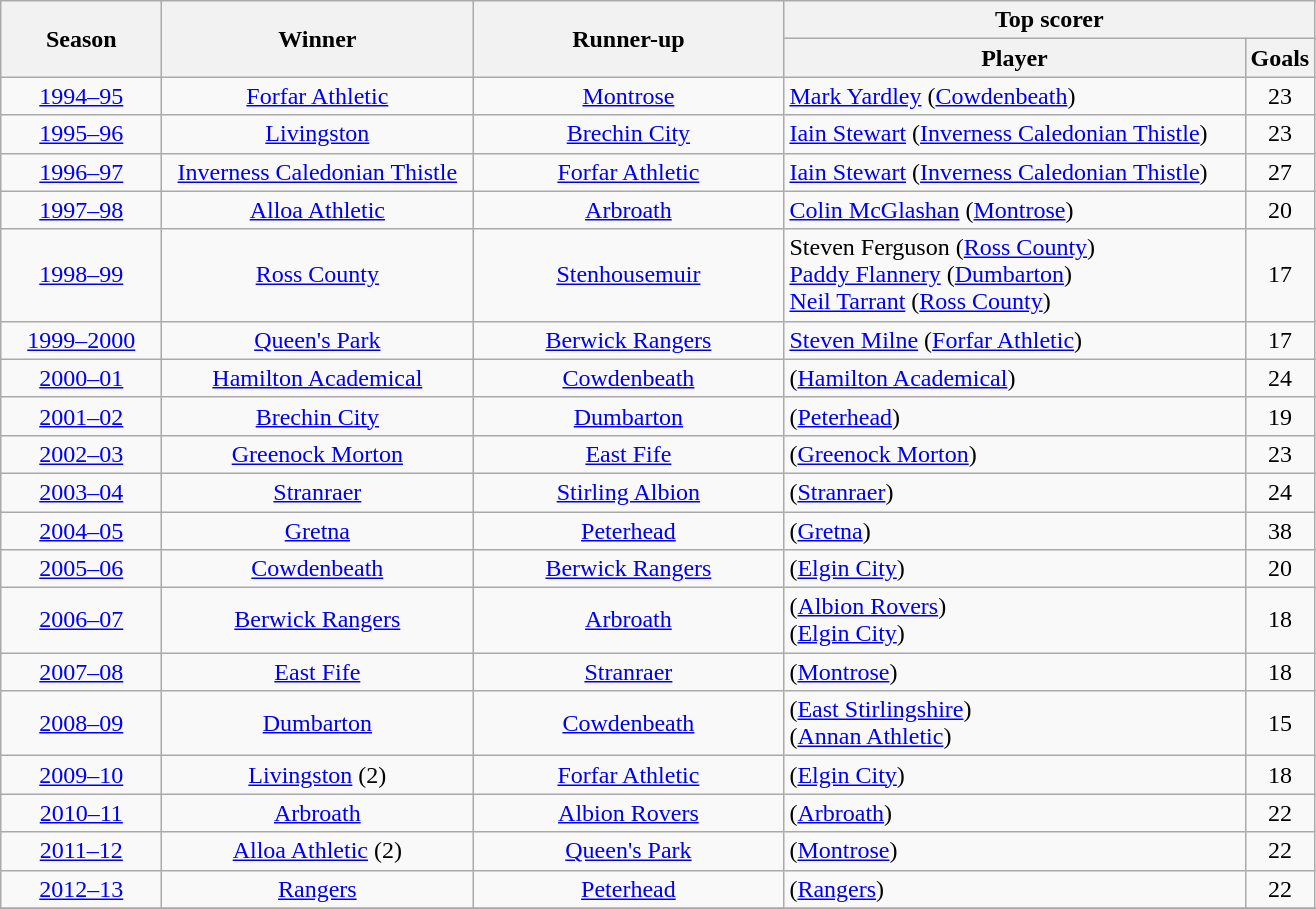<table class="wikitable" style="text-align: center;">
<tr>
<th rowspan=2 width=100>Season</th>
<th rowspan=2 width=200>Winner</th>
<th rowspan=2 width=200>Runner-up</th>
<th colspan=2>Top scorer</th>
</tr>
<tr>
<th width=300>Player</th>
<th>Goals</th>
</tr>
<tr>
<td><a href='#'>1994–95</a></td>
<td><a href='#'>Forfar Athletic</a></td>
<td><a href='#'>Montrose</a></td>
<td align=left><a href='#'>Mark Yardley</a> (<a href='#'>Cowdenbeath</a>)</td>
<td>23</td>
</tr>
<tr>
<td><a href='#'>1995–96</a></td>
<td><a href='#'>Livingston</a></td>
<td><a href='#'>Brechin City</a></td>
<td align=left><a href='#'>Iain Stewart</a> (<a href='#'>Inverness Caledonian Thistle</a>)</td>
<td>23</td>
</tr>
<tr>
<td><a href='#'>1996–97</a></td>
<td><a href='#'>Inverness Caledonian Thistle</a></td>
<td><a href='#'>Forfar Athletic</a></td>
<td align=left><a href='#'>Iain Stewart</a> (<a href='#'>Inverness Caledonian Thistle</a>)</td>
<td>27</td>
</tr>
<tr>
<td><a href='#'>1997–98</a></td>
<td><a href='#'>Alloa Athletic</a></td>
<td><a href='#'>Arbroath</a></td>
<td align=left><a href='#'>Colin McGlashan</a> (<a href='#'>Montrose</a>)</td>
<td>20</td>
</tr>
<tr>
<td><a href='#'>1998–99</a></td>
<td><a href='#'>Ross County</a></td>
<td><a href='#'>Stenhousemuir</a></td>
<td align=left>Steven Ferguson (<a href='#'>Ross County</a>)<br><a href='#'>Paddy Flannery</a> (<a href='#'>Dumbarton</a>)<br><a href='#'>Neil Tarrant</a> (<a href='#'>Ross County</a>)</td>
<td>17</td>
</tr>
<tr>
<td><a href='#'>1999–2000</a></td>
<td><a href='#'>Queen's Park</a></td>
<td><a href='#'>Berwick Rangers</a></td>
<td align=left><a href='#'>Steven Milne</a> (<a href='#'>Forfar Athletic</a>)</td>
<td>17</td>
</tr>
<tr>
<td><a href='#'>2000–01</a></td>
<td><a href='#'>Hamilton Academical</a></td>
<td><a href='#'>Cowdenbeath</a></td>
<td align=left> (<a href='#'>Hamilton Academical</a>)</td>
<td>24</td>
</tr>
<tr>
<td><a href='#'>2001–02</a></td>
<td><a href='#'>Brechin City</a></td>
<td><a href='#'>Dumbarton</a></td>
<td align=left> (<a href='#'>Peterhead</a>)</td>
<td>19</td>
</tr>
<tr>
<td><a href='#'>2002–03</a></td>
<td><a href='#'>Greenock Morton</a></td>
<td><a href='#'>East Fife</a></td>
<td align=left> (<a href='#'>Greenock Morton</a>)</td>
<td>23</td>
</tr>
<tr>
<td><a href='#'>2003–04</a></td>
<td><a href='#'>Stranraer</a></td>
<td><a href='#'>Stirling Albion</a></td>
<td align=left> (<a href='#'>Stranraer</a>)</td>
<td>24</td>
</tr>
<tr>
<td><a href='#'>2004–05</a></td>
<td><a href='#'>Gretna</a></td>
<td><a href='#'>Peterhead</a></td>
<td align=left> (<a href='#'>Gretna</a>)</td>
<td>38</td>
</tr>
<tr>
<td><a href='#'>2005–06</a></td>
<td><a href='#'>Cowdenbeath</a></td>
<td><a href='#'>Berwick Rangers</a></td>
<td align=left> (<a href='#'>Elgin City</a>)</td>
<td>20</td>
</tr>
<tr>
<td><a href='#'>2006–07</a></td>
<td><a href='#'>Berwick Rangers</a></td>
<td><a href='#'>Arbroath</a></td>
<td align=left> (<a href='#'>Albion Rovers</a>)<br> (<a href='#'>Elgin City</a>)</td>
<td>18</td>
</tr>
<tr>
<td><a href='#'>2007–08</a></td>
<td><a href='#'>East Fife</a></td>
<td><a href='#'>Stranraer</a></td>
<td align=left> (<a href='#'>Montrose</a>)</td>
<td>18</td>
</tr>
<tr>
<td><a href='#'>2008–09</a></td>
<td><a href='#'>Dumbarton</a></td>
<td><a href='#'>Cowdenbeath</a></td>
<td align=left> (<a href='#'>East Stirlingshire</a>)<br> (<a href='#'>Annan Athletic</a>)</td>
<td>15</td>
</tr>
<tr>
<td><a href='#'>2009–10</a></td>
<td><a href='#'>Livingston</a> (2)</td>
<td><a href='#'>Forfar Athletic</a></td>
<td align=left> (<a href='#'>Elgin City</a>)</td>
<td>18</td>
</tr>
<tr>
<td><a href='#'>2010–11</a></td>
<td><a href='#'>Arbroath</a></td>
<td><a href='#'>Albion Rovers</a></td>
<td align=left> (<a href='#'>Arbroath</a>)</td>
<td>22</td>
</tr>
<tr>
<td><a href='#'>2011–12</a></td>
<td><a href='#'>Alloa Athletic</a> (2)</td>
<td><a href='#'>Queen's Park</a></td>
<td align=left> (<a href='#'>Montrose</a>)</td>
<td>22</td>
</tr>
<tr>
<td><a href='#'>2012–13</a></td>
<td><a href='#'>Rangers</a></td>
<td><a href='#'>Peterhead</a></td>
<td align=left> (<a href='#'>Rangers</a>)</td>
<td>22</td>
</tr>
<tr>
</tr>
</table>
